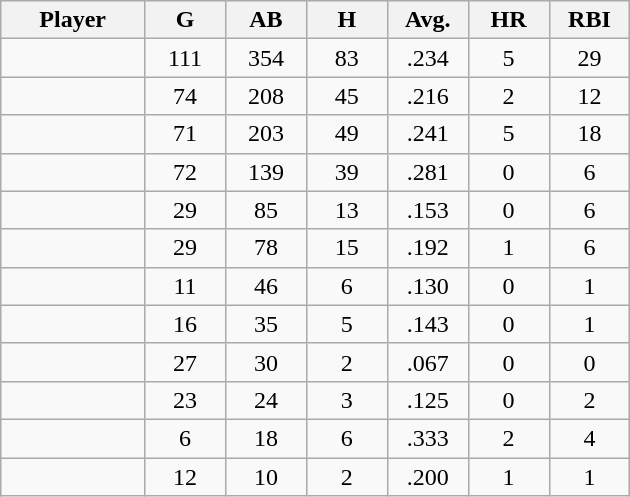<table class="wikitable sortable">
<tr>
<th bgcolor="#DDDDFF" width="16%">Player</th>
<th bgcolor="#DDDDFF" width="9%">G</th>
<th bgcolor="#DDDDFF" width="9%">AB</th>
<th bgcolor="#DDDDFF" width="9%">H</th>
<th bgcolor="#DDDDFF" width="9%">Avg.</th>
<th bgcolor="#DDDDFF" width="9%">HR</th>
<th bgcolor="#DDDDFF" width="9%">RBI</th>
</tr>
<tr align="center">
<td></td>
<td>111</td>
<td>354</td>
<td>83</td>
<td>.234</td>
<td>5</td>
<td>29</td>
</tr>
<tr align="center">
<td></td>
<td>74</td>
<td>208</td>
<td>45</td>
<td>.216</td>
<td>2</td>
<td>12</td>
</tr>
<tr align="center">
<td></td>
<td>71</td>
<td>203</td>
<td>49</td>
<td>.241</td>
<td>5</td>
<td>18</td>
</tr>
<tr align="center">
<td></td>
<td>72</td>
<td>139</td>
<td>39</td>
<td>.281</td>
<td>0</td>
<td>6</td>
</tr>
<tr align="center">
<td></td>
<td>29</td>
<td>85</td>
<td>13</td>
<td>.153</td>
<td>0</td>
<td>6</td>
</tr>
<tr align="center">
<td></td>
<td>29</td>
<td>78</td>
<td>15</td>
<td>.192</td>
<td>1</td>
<td>6</td>
</tr>
<tr align="center">
<td></td>
<td>11</td>
<td>46</td>
<td>6</td>
<td>.130</td>
<td>0</td>
<td>1</td>
</tr>
<tr align="center">
<td></td>
<td>16</td>
<td>35</td>
<td>5</td>
<td>.143</td>
<td>0</td>
<td>1</td>
</tr>
<tr align="center">
<td></td>
<td>27</td>
<td>30</td>
<td>2</td>
<td>.067</td>
<td>0</td>
<td>0</td>
</tr>
<tr align="center">
<td></td>
<td>23</td>
<td>24</td>
<td>3</td>
<td>.125</td>
<td>0</td>
<td>2</td>
</tr>
<tr align="center">
<td></td>
<td>6</td>
<td>18</td>
<td>6</td>
<td>.333</td>
<td>2</td>
<td>4</td>
</tr>
<tr align="center">
<td></td>
<td>12</td>
<td>10</td>
<td>2</td>
<td>.200</td>
<td>1</td>
<td>1</td>
</tr>
</table>
